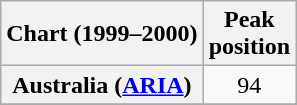<table class="wikitable sortable plainrowheaders">
<tr>
<th scope="col">Chart (1999–2000)</th>
<th scope="col">Peak<br>position</th>
</tr>
<tr>
<th scope="row">Australia (<a href='#'>ARIA</a>)</th>
<td align="center">94</td>
</tr>
<tr>
</tr>
<tr>
</tr>
<tr>
</tr>
<tr>
</tr>
<tr>
</tr>
<tr>
</tr>
</table>
